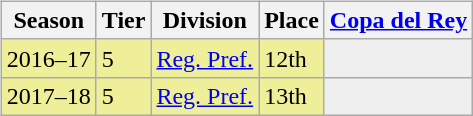<table>
<tr>
<td valign="top" width=0%><br><table class="wikitable">
<tr style="background:#f0f6fa;">
<th>Season</th>
<th>Tier</th>
<th>Division</th>
<th>Place</th>
<th><a href='#'>Copa del Rey</a></th>
</tr>
<tr>
<td style="background:#EFEF99;">2016–17</td>
<td style="background:#EFEF99;">5</td>
<td style="background:#EFEF99;"><a href='#'>Reg. Pref.</a></td>
<td style="background:#EFEF99;">12th</td>
<th style="background:#efefef;"></th>
</tr>
<tr>
<td style="background:#EFEF99;">2017–18</td>
<td style="background:#EFEF99;">5</td>
<td style="background:#EFEF99;"><a href='#'>Reg. Pref.</a></td>
<td style="background:#EFEF99;">13th</td>
<th style="background:#efefef;"></th>
</tr>
</table>
</td>
</tr>
</table>
